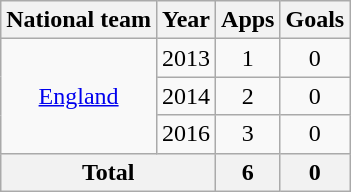<table class="wikitable" style="text-align: center;">
<tr>
<th>National team</th>
<th>Year</th>
<th>Apps</th>
<th>Goals</th>
</tr>
<tr>
<td rowspan="3"><a href='#'>England</a></td>
<td>2013</td>
<td>1</td>
<td>0</td>
</tr>
<tr>
<td>2014</td>
<td>2</td>
<td>0</td>
</tr>
<tr>
<td>2016</td>
<td>3</td>
<td>0</td>
</tr>
<tr>
<th colspan="2">Total</th>
<th>6</th>
<th>0</th>
</tr>
</table>
